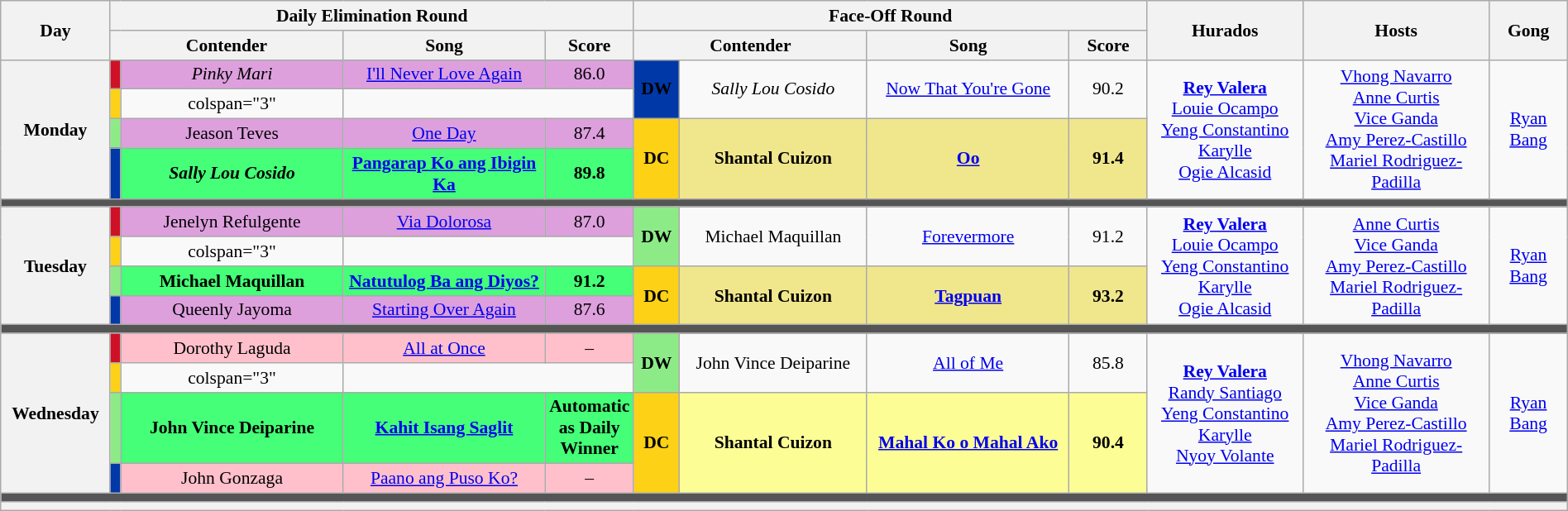<table class="wikitable mw-collapsible mw-collapsed" style="text-align:center; font-size:90%; width:100%;">
<tr>
<th rowspan="2" width="07%">Day</th>
<th colspan="4">Daily Elimination Round</th>
<th colspan="4">Face-Off Round</th>
<th rowspan="2" width="10%">Hurados</th>
<th rowspan="2" width="12%">Hosts</th>
<th rowspan="2" width="05%">Gong</th>
</tr>
<tr>
<th width="15%"  colspan=2>Contender</th>
<th width="13%">Song</th>
<th width="05%">Score</th>
<th width="15%"  colspan=2>Contender</th>
<th width="13%">Song</th>
<th width="05%">Score</th>
</tr>
<tr>
<th rowspan="4">Monday<br><small></small></th>
<th style="background-color:#CE1126;"></th>
<td style="background:Plum;"><em>Pinky Mari</em></td>
<td style="background:Plum;"><a href='#'>I'll Never Love Again</a></td>
<td style="background:Plum;">86.0</td>
<th rowspan="2" style="background-color:#0038A8;">DW</th>
<td rowspan="2"><em>Sally Lou Cosido</em></td>
<td rowspan="2"><a href='#'>Now That You're Gone</a></td>
<td rowspan="2">90.2</td>
<td rowspan="4"><strong><a href='#'>Rey Valera</a></strong><br><a href='#'>Louie Ocampo</a><br><a href='#'>Yeng Constantino</a><br><a href='#'>Karylle</a><br><a href='#'>Ogie Alcasid</a></td>
<td rowspan="4"><a href='#'>Vhong Navarro</a><br><a href='#'>Anne Curtis</a><br><a href='#'>Vice Ganda</a><br><a href='#'>Amy Perez-Castillo</a><br><a href='#'>Mariel Rodriguez-Padilla</a></td>
<td rowspan="4"><a href='#'>Ryan Bang</a></td>
</tr>
<tr>
<th style="background-color:#FCD116;"></th>
<td>colspan="3" </td>
</tr>
<tr>
<th style="background-color:#8deb87;"></th>
<td style="background:Plum;">Jeason Teves</td>
<td style="background:Plum;"><a href='#'>One Day</a></td>
<td style="background:Plum;">87.4</td>
<th rowspan="2" style="background-color:#FCD116;">DC</th>
<td rowspan="2" style="background:Khaki;"><strong>Shantal Cuizon</strong></td>
<td rowspan="2" style="background:Khaki;"><strong><a href='#'>Oo</a></strong></td>
<td rowspan="2" style="background:Khaki;"><strong>91.4</strong></td>
</tr>
<tr>
<th style="background-color:#0038A8;"></th>
<td style="background:#44ff77;"><strong><em>Sally Lou Cosido</em></strong></td>
<td style="background:#44ff77;"><strong><a href='#'>Pangarap Ko ang Ibigin Ka</a></strong></td>
<td style="background:#44ff77;"><strong>89.8</strong></td>
</tr>
<tr>
<th colspan="12" style="background:#555;"></th>
</tr>
<tr>
<th rowspan="4">Tuesday<br><small></small></th>
<th style="background-color:#CE1126;"></th>
<td style="background:Plum;">Jenelyn Refulgente</td>
<td style="background:Plum;"><a href='#'>Via Dolorosa</a></td>
<td style="background:Plum;">87.0</td>
<th rowspan="2" style="background-color:#8deb87;">DW</th>
<td rowspan="2">Michael Maquillan</td>
<td rowspan="2"><a href='#'>Forevermore</a></td>
<td rowspan="2">91.2</td>
<td rowspan="4"><strong><a href='#'>Rey Valera</a></strong><br><a href='#'>Louie Ocampo</a><br><a href='#'>Yeng Constantino</a><br><a href='#'>Karylle</a><br><a href='#'>Ogie Alcasid</a></td>
<td rowspan="4"><a href='#'>Anne Curtis</a><br><a href='#'>Vice Ganda</a><br><a href='#'>Amy Perez-Castillo</a><br><a href='#'>Mariel Rodriguez-Padilla</a></td>
<td rowspan="4"><a href='#'>Ryan Bang</a></td>
</tr>
<tr>
<th style="background-color:#FCD116;"></th>
<td>colspan="3" </td>
</tr>
<tr>
<th style="background-color:#8deb87;"></th>
<td style="background:#44ff77;"><strong>Michael Maquillan</strong></td>
<td style="background:#44ff77;"><strong><a href='#'>Natutulog Ba ang Diyos?</a></strong></td>
<td style="background:#44ff77;"><strong>91.2</strong></td>
<th rowspan="2" style="background-color:#FCD116;">DC</th>
<td rowspan="2" style="background:Khaki;"><strong>Shantal Cuizon</strong></td>
<td rowspan="2" style="background:Khaki;"><strong><a href='#'>Tagpuan</a></strong></td>
<td rowspan="2" style="background:Khaki;"><strong>93.2</strong></td>
</tr>
<tr>
<th style="background-color:#0038A8;"></th>
<td style="background:Plum;">Queenly Jayoma</td>
<td style="background:Plum;"><a href='#'>Starting Over Again</a></td>
<td style="background:Plum;">87.6</td>
</tr>
<tr>
<th colspan="12" style="background:#555;"></th>
</tr>
<tr>
<th rowspan="4">Wednesday<br><small></small></th>
<th style="background-color:#CE1126;"></th>
<td style="background:pink;">Dorothy Laguda</td>
<td style="background:pink;"><a href='#'>All at Once</a></td>
<td style="background:pink;">–</td>
<th rowspan="2" style="background-color:#8deb87;">DW</th>
<td rowspan="2">John Vince Deiparine</td>
<td rowspan="2"><a href='#'>All of Me</a></td>
<td rowspan="2">85.8</td>
<td rowspan="4"><strong><a href='#'>Rey Valera</a></strong><br><a href='#'>Randy Santiago</a><br><a href='#'>Yeng Constantino</a><br><a href='#'>Karylle</a><br><a href='#'>Nyoy Volante</a></td>
<td rowspan="4"><a href='#'>Vhong Navarro</a><br><a href='#'>Anne Curtis</a><br><a href='#'>Vice Ganda</a><br><a href='#'>Amy Perez-Castillo</a><br><a href='#'>Mariel Rodriguez-Padilla</a></td>
<td rowspan="4"><a href='#'>Ryan Bang</a></td>
</tr>
<tr>
<th style="background-color:#FCD116;"></th>
<td>colspan="3" </td>
</tr>
<tr>
<th style="background-color:#8deb87;"></th>
<td style="background:#44ff77;"><strong>John Vince Deiparine</strong></td>
<td style="background:#44ff77;"><strong><a href='#'>Kahit Isang Saglit</a></strong></td>
<td style="background:#44ff77;"><strong>Automatic as Daily Winner</strong></td>
<th rowspan="2" style="background-color:#FCD116;">DC</th>
<td rowspan="2" style="background:#FDFD96;"><strong>Shantal Cuizon</strong></td>
<td rowspan="2" style="background:#FDFD96;"><strong><a href='#'>Mahal Ko o Mahal Ako</a></strong></td>
<td rowspan="2" style="background:#FDFD96;"><strong>90.4</strong></td>
</tr>
<tr>
<th style="background-color:#0038A8;"></th>
<td style="background:pink;">John Gonzaga</td>
<td style="background:pink;"><a href='#'>Paano ang Puso Ko?</a></td>
<td style="background:pink;">–</td>
</tr>
<tr>
<th colspan="12" style="background:#555;"></th>
</tr>
<tr>
<th colspan="12"><small></small></th>
</tr>
</table>
